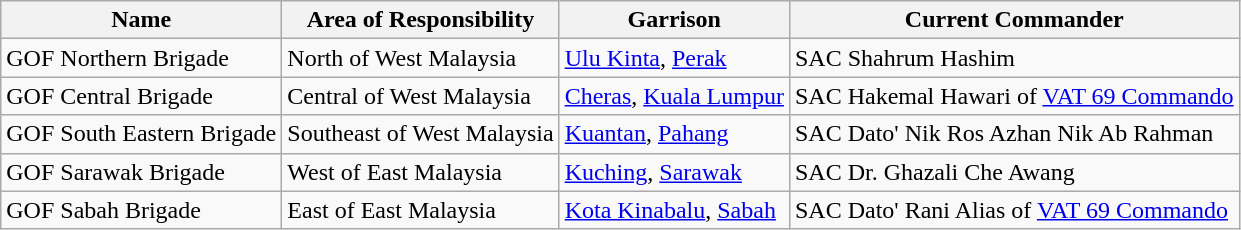<table class="wikitable">
<tr>
<th>Name</th>
<th>Area of Responsibility</th>
<th>Garrison</th>
<th>Current Commander</th>
</tr>
<tr>
<td>GOF Northern Brigade</td>
<td>North of West Malaysia</td>
<td><a href='#'>Ulu Kinta</a>, <a href='#'>Perak</a></td>
<td>SAC Shahrum Hashim</td>
</tr>
<tr>
<td>GOF Central Brigade</td>
<td>Central of West Malaysia</td>
<td><a href='#'>Cheras</a>, <a href='#'>Kuala Lumpur</a></td>
<td>SAC Hakemal Hawari of <a href='#'>VAT 69 Commando</a></td>
</tr>
<tr>
<td>GOF South Eastern Brigade</td>
<td>Southeast of West Malaysia</td>
<td><a href='#'>Kuantan</a>, <a href='#'>Pahang</a></td>
<td>SAC Dato' Nik Ros Azhan Nik Ab Rahman</td>
</tr>
<tr>
<td>GOF Sarawak Brigade</td>
<td>West of East Malaysia</td>
<td><a href='#'>Kuching</a>, <a href='#'>Sarawak</a></td>
<td>SAC Dr. Ghazali Che Awang</td>
</tr>
<tr>
<td>GOF Sabah Brigade</td>
<td>East of East Malaysia</td>
<td><a href='#'>Kota Kinabalu</a>, <a href='#'>Sabah</a></td>
<td>SAC Dato' Rani Alias of <a href='#'>VAT 69 Commando</a></td>
</tr>
</table>
